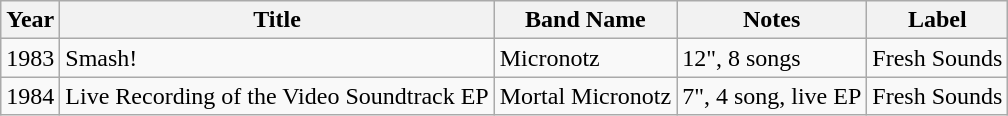<table class="wikitable">
<tr>
<th>Year</th>
<th>Title</th>
<th>Band Name</th>
<th>Notes</th>
<th>Label</th>
</tr>
<tr>
<td>1983</td>
<td>Smash!</td>
<td>Micronotz</td>
<td>12", 8 songs</td>
<td>Fresh Sounds</td>
</tr>
<tr>
<td>1984</td>
<td>Live Recording of the Video Soundtrack EP</td>
<td>Mortal Micronotz</td>
<td>7", 4 song, live EP</td>
<td>Fresh Sounds</td>
</tr>
</table>
